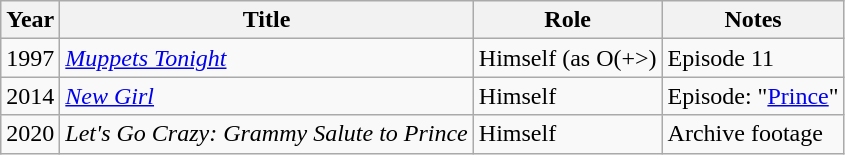<table class="wikitable sortable">
<tr>
<th>Year</th>
<th>Title</th>
<th>Role</th>
<th>Notes</th>
</tr>
<tr>
<td align="center">1997</td>
<td><em><a href='#'>Muppets Tonight</a></em></td>
<td>Himself (as O(+>)</td>
<td>Episode 11</td>
</tr>
<tr>
<td align="center">2014</td>
<td><em><a href='#'>New Girl</a></em></td>
<td>Himself</td>
<td>Episode: "<a href='#'>Prince</a>"</td>
</tr>
<tr>
<td align="center">2020</td>
<td><em>Let's Go Crazy: Grammy Salute to Prince</em></td>
<td>Himself</td>
<td>Archive footage</td>
</tr>
</table>
